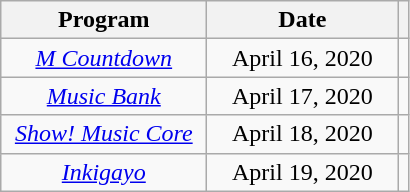<table class="sortable wikitable" style="text-align:center">
<tr>
<th width="130">Program</th>
<th width="120">Date</th>
<th class=unsortable></th>
</tr>
<tr>
<td><em><a href='#'>M Countdown</a></em></td>
<td>April 16, 2020</td>
<td></td>
</tr>
<tr>
<td><em><a href='#'>Music Bank</a></em></td>
<td>April 17, 2020</td>
<td></td>
</tr>
<tr>
<td><em><a href='#'>Show! Music Core</a></em></td>
<td>April 18, 2020</td>
<td></td>
</tr>
<tr>
<td><em><a href='#'>Inkigayo</a></em></td>
<td>April 19, 2020</td>
<td></td>
</tr>
</table>
